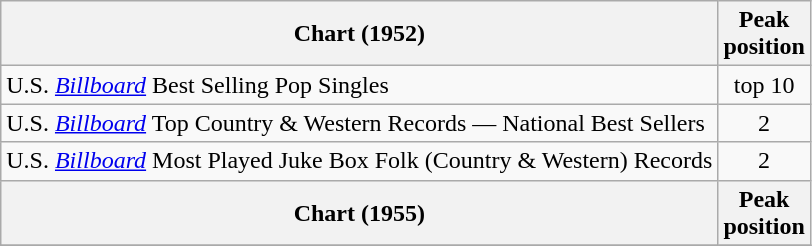<table class="wikitable">
<tr>
<th align="center">Chart (1952)</th>
<th align="center">Peak<br>position</th>
</tr>
<tr>
<td>U.S. <em><a href='#'>Billboard</a></em> Best Selling Pop Singles</td>
<td align="center">top 10</td>
</tr>
<tr>
<td>U.S. <em><a href='#'>Billboard</a></em> Top Country & Western Records — National Best Sellers</td>
<td align="center">2</td>
</tr>
<tr>
<td>U.S. <em><a href='#'>Billboard</a></em> Most Played Juke Box Folk (Country & Western) Records</td>
<td align="center">2</td>
</tr>
<tr>
<th align="center">Chart (1955)</th>
<th align="center">Peak<br>position</th>
</tr>
<tr>
</tr>
</table>
